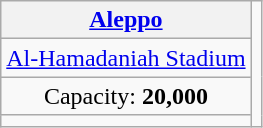<table class="wikitable" style="text-align:center">
<tr>
<th><a href='#'>Aleppo</a></th>
<td rowspan="4"></td>
</tr>
<tr>
<td><a href='#'>Al-Hamadaniah Stadium</a></td>
</tr>
<tr>
<td>Capacity: <strong>20,000</strong></td>
</tr>
<tr>
<td></td>
</tr>
</table>
